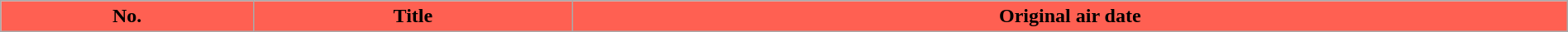<table class="wikitable plainrowheaders" style="width:100%;">
<tr>
<th style="background:#FF6052">No.</th>
<th style="background:#FF6052">Title</th>
<th style="background:#FF6052">Original air date<br>                        </th>
</tr>
</table>
